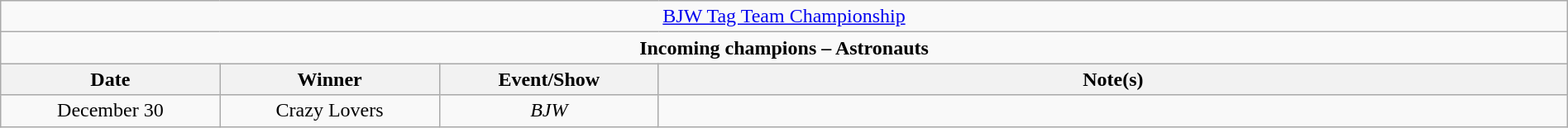<table class="wikitable" style="text-align:center; width:100%;">
<tr>
<td colspan="5" style="text-align: center;"><a href='#'>BJW Tag Team Championship</a></td>
</tr>
<tr>
<td colspan="5" style="text-align: center;"><strong>Incoming champions – Astronauts </strong></td>
</tr>
<tr>
<th width=14%>Date</th>
<th width=14%>Winner</th>
<th width=14%>Event/Show</th>
<th width=58%>Note(s)</th>
</tr>
<tr>
<td>December 30</td>
<td>Crazy Lovers<br></td>
<td><em>BJW</em></td>
<td></td>
</tr>
</table>
